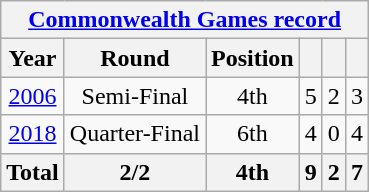<table class="wikitable" style="text-align: center;">
<tr>
<th colspan=10><a href='#'>Commonwealth Games record</a></th>
</tr>
<tr>
<th>Year</th>
<th>Round</th>
<th>Position</th>
<th></th>
<th></th>
<th></th>
</tr>
<tr>
<td> <a href='#'>2006</a></td>
<td>Semi-Final</td>
<td>4th</td>
<td>5</td>
<td>2</td>
<td>3</td>
</tr>
<tr>
<td> <a href='#'> 2018</a></td>
<td>Quarter-Final</td>
<td>6th</td>
<td>4</td>
<td>0</td>
<td>4</td>
</tr>
<tr>
<th>Total</th>
<th>2/2</th>
<th>4th</th>
<th>9</th>
<th>2</th>
<th>7</th>
</tr>
</table>
